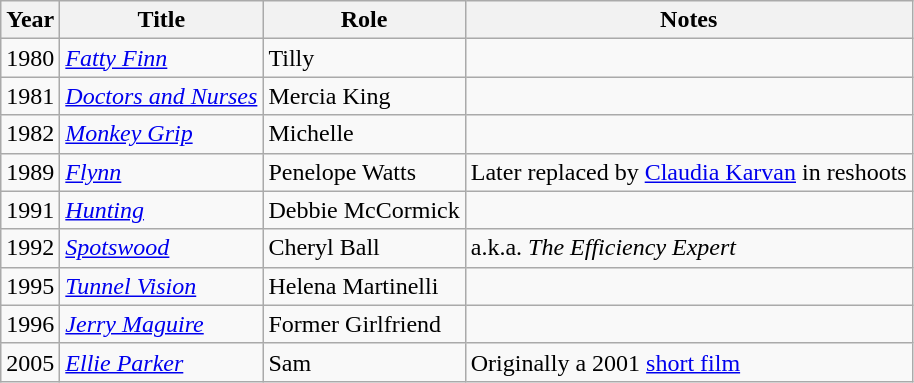<table class="wikitable sortable">
<tr>
<th>Year</th>
<th>Title</th>
<th>Role</th>
<th class="unsortable">Notes</th>
</tr>
<tr>
<td>1980</td>
<td><em><a href='#'>Fatty Finn</a></em></td>
<td>Tilly</td>
<td></td>
</tr>
<tr>
<td>1981</td>
<td><em><a href='#'>Doctors and Nurses</a></em></td>
<td>Mercia King</td>
<td></td>
</tr>
<tr>
<td>1982</td>
<td><em><a href='#'>Monkey Grip</a></em></td>
<td>Michelle</td>
<td></td>
</tr>
<tr>
<td>1989</td>
<td><em><a href='#'>Flynn</a></em></td>
<td>Penelope Watts</td>
<td>Later replaced by <a href='#'>Claudia Karvan</a> in reshoots</td>
</tr>
<tr>
<td>1991</td>
<td><em><a href='#'>Hunting</a></em></td>
<td>Debbie McCormick</td>
<td></td>
</tr>
<tr>
<td>1992</td>
<td><em><a href='#'>Spotswood</a></em></td>
<td>Cheryl Ball</td>
<td>a.k.a. <em>The Efficiency Expert</em></td>
</tr>
<tr>
<td>1995</td>
<td><em><a href='#'>Tunnel Vision</a></em></td>
<td>Helena Martinelli</td>
<td></td>
</tr>
<tr>
<td>1996</td>
<td><em><a href='#'>Jerry Maguire</a></em></td>
<td>Former Girlfriend</td>
<td></td>
</tr>
<tr>
<td>2005</td>
<td><em><a href='#'>Ellie Parker</a></em></td>
<td>Sam</td>
<td>Originally a 2001 <a href='#'>short film</a></td>
</tr>
</table>
